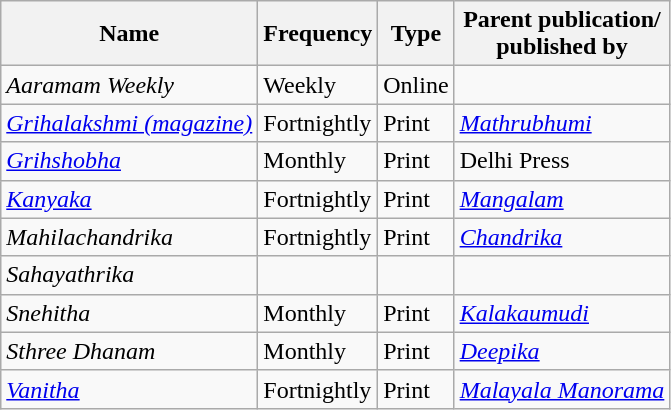<table class="wikitable">
<tr>
<th>Name</th>
<th>Frequency</th>
<th>Type</th>
<th>Parent publication/<br>published by</th>
</tr>
<tr>
<td><em>Aaramam Weekly</em></td>
<td>Weekly</td>
<td>Online</td>
<td></td>
</tr>
<tr>
<td><em><a href='#'>Grihalakshmi (magazine)</a></em></td>
<td>Fortnightly</td>
<td>Print</td>
<td><em><a href='#'>Mathrubhumi</a></em></td>
</tr>
<tr>
<td><em><a href='#'>Grihshobha</a></em></td>
<td>Monthly</td>
<td>Print</td>
<td>Delhi Press</td>
</tr>
<tr>
<td><em><a href='#'>Kanyaka</a></em></td>
<td>Fortnightly</td>
<td>Print</td>
<td><em><a href='#'>Mangalam</a></em></td>
</tr>
<tr>
<td><em>Mahilachandrika</em></td>
<td>Fortnightly</td>
<td>Print</td>
<td><em><a href='#'>Chandrika</a></em></td>
</tr>
<tr>
<td><em>Sahayathrika</em></td>
<td></td>
<td></td>
<td></td>
</tr>
<tr>
<td><em>Snehitha</em></td>
<td>Monthly</td>
<td>Print</td>
<td><em><a href='#'>Kalakaumudi</a></em></td>
</tr>
<tr>
<td><em>Sthree Dhanam</em></td>
<td>Monthly</td>
<td>Print</td>
<td><em><a href='#'>Deepika</a></em></td>
</tr>
<tr>
<td><em><a href='#'>Vanitha</a></em></td>
<td>Fortnightly</td>
<td>Print</td>
<td><em><a href='#'>Malayala Manorama</a></em></td>
</tr>
</table>
